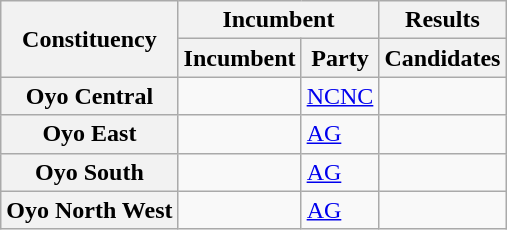<table class="wikitable sortable">
<tr>
<th rowspan="2">Constituency</th>
<th colspan="2">Incumbent</th>
<th>Results</th>
</tr>
<tr valign="bottom">
<th>Incumbent</th>
<th>Party</th>
<th>Candidates</th>
</tr>
<tr>
<th>Oyo Central</th>
<td></td>
<td><a href='#'>NCNC</a></td>
<td nowrap=""></td>
</tr>
<tr>
<th>Oyo East</th>
<td></td>
<td><a href='#'>AG</a></td>
<td nowrap=""></td>
</tr>
<tr>
<th>Oyo South</th>
<td></td>
<td><a href='#'>AG</a></td>
<td nowrap=""></td>
</tr>
<tr>
<th>Oyo North West</th>
<td></td>
<td><a href='#'>AG</a></td>
<td nowrap=""></td>
</tr>
</table>
